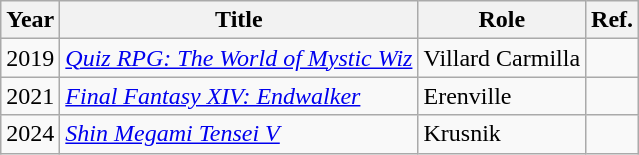<table class="wikitable">
<tr>
<th>Year</th>
<th>Title</th>
<th>Role</th>
<th>Ref.</th>
</tr>
<tr>
<td>2019</td>
<td><em><a href='#'>Quiz RPG: The World of Mystic Wiz</a></em></td>
<td>Villard Carmilla</td>
<td></td>
</tr>
<tr>
<td>2021</td>
<td><em><a href='#'>Final Fantasy XIV: Endwalker</a></em></td>
<td>Erenville</td>
<td></td>
</tr>
<tr>
<td>2024</td>
<td><em><a href='#'>Shin Megami Tensei V</a></em></td>
<td>Krusnik</td>
<td></td>
</tr>
</table>
